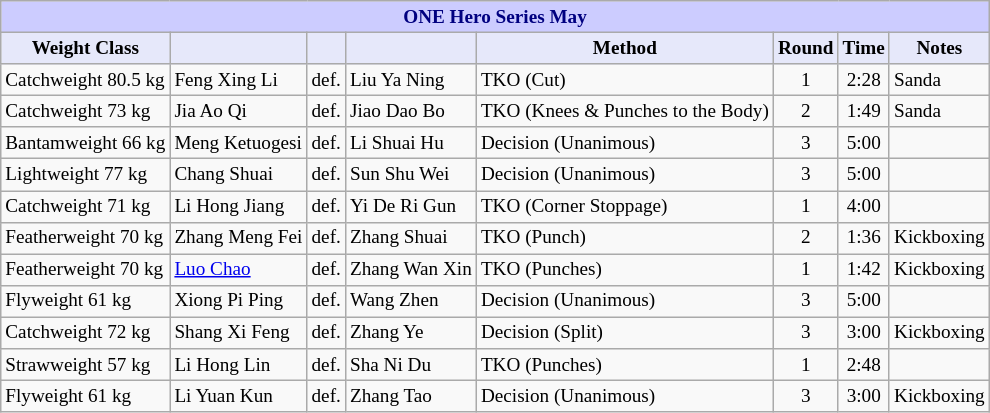<table class="wikitable" style="font-size: 80%;">
<tr>
<th colspan="8" style="background-color: #ccf; color: #000080; text-align: center;"><strong>ONE Hero Series May</strong></th>
</tr>
<tr>
<th colspan="1" style="background-color: #E6E8FA; color: #000000; text-align: center;">Weight Class</th>
<th colspan="1" style="background-color: #E6E8FA; color: #000000; text-align: center;"></th>
<th colspan="1" style="background-color: #E6E8FA; color: #000000; text-align: center;"></th>
<th colspan="1" style="background-color: #E6E8FA; color: #000000; text-align: center;"></th>
<th colspan="1" style="background-color: #E6E8FA; color: #000000; text-align: center;">Method</th>
<th colspan="1" style="background-color: #E6E8FA; color: #000000; text-align: center;">Round</th>
<th colspan="1" style="background-color: #E6E8FA; color: #000000; text-align: center;">Time</th>
<th colspan="1" style="background-color: #E6E8FA; color: #000000; text-align: center;">Notes</th>
</tr>
<tr>
<td>Catchweight 80.5 kg</td>
<td> Feng Xing Li</td>
<td>def.</td>
<td> Liu Ya Ning</td>
<td>TKO (Cut)</td>
<td align=center>1</td>
<td align=center>2:28</td>
<td>Sanda</td>
</tr>
<tr>
<td>Catchweight 73 kg</td>
<td> Jia Ao Qi</td>
<td>def.</td>
<td> Jiao Dao Bo</td>
<td>TKO (Knees & Punches to the Body)</td>
<td align=center>2</td>
<td align=center>1:49</td>
<td>Sanda</td>
</tr>
<tr>
<td>Bantamweight 66 kg</td>
<td> Meng Ketuogesi</td>
<td>def.</td>
<td> Li Shuai Hu</td>
<td>Decision (Unanimous)</td>
<td align=center>3</td>
<td align=center>5:00</td>
<td></td>
</tr>
<tr>
<td>Lightweight 77 kg</td>
<td> Chang Shuai</td>
<td>def.</td>
<td> Sun Shu Wei</td>
<td>Decision (Unanimous)</td>
<td align=center>3</td>
<td align=center>5:00</td>
<td></td>
</tr>
<tr>
<td>Catchweight 71 kg</td>
<td> Li Hong Jiang</td>
<td>def.</td>
<td> Yi De Ri Gun</td>
<td>TKO (Corner Stoppage)</td>
<td align=center>1</td>
<td align=center>4:00</td>
<td></td>
</tr>
<tr>
<td>Featherweight 70 kg</td>
<td> Zhang Meng Fei</td>
<td>def.</td>
<td> Zhang Shuai</td>
<td>TKO (Punch)</td>
<td align=center>2</td>
<td align=center>1:36</td>
<td>Kickboxing</td>
</tr>
<tr>
<td>Featherweight 70 kg</td>
<td> <a href='#'>Luo Chao</a></td>
<td>def.</td>
<td> Zhang Wan Xin</td>
<td>TKO (Punches)</td>
<td align=center>1</td>
<td align=center>1:42</td>
<td>Kickboxing</td>
</tr>
<tr>
<td>Flyweight 61 kg</td>
<td> Xiong Pi Ping</td>
<td>def.</td>
<td> Wang Zhen</td>
<td>Decision (Unanimous)</td>
<td align=center>3</td>
<td align=center>5:00</td>
<td></td>
</tr>
<tr>
<td>Catchweight 72 kg</td>
<td> Shang Xi Feng</td>
<td>def.</td>
<td> Zhang Ye</td>
<td>Decision (Split)</td>
<td align=center>3</td>
<td align=center>3:00</td>
<td>Kickboxing</td>
</tr>
<tr>
<td>Strawweight 57 kg</td>
<td> Li Hong Lin</td>
<td>def.</td>
<td> Sha Ni Du</td>
<td>TKO (Punches)</td>
<td align=center>1</td>
<td align=center>2:48</td>
<td></td>
</tr>
<tr>
<td>Flyweight 61 kg</td>
<td> Li Yuan Kun</td>
<td>def.</td>
<td> Zhang Tao</td>
<td>Decision (Unanimous)</td>
<td align=center>3</td>
<td align=center>3:00</td>
<td>Kickboxing</td>
</tr>
</table>
